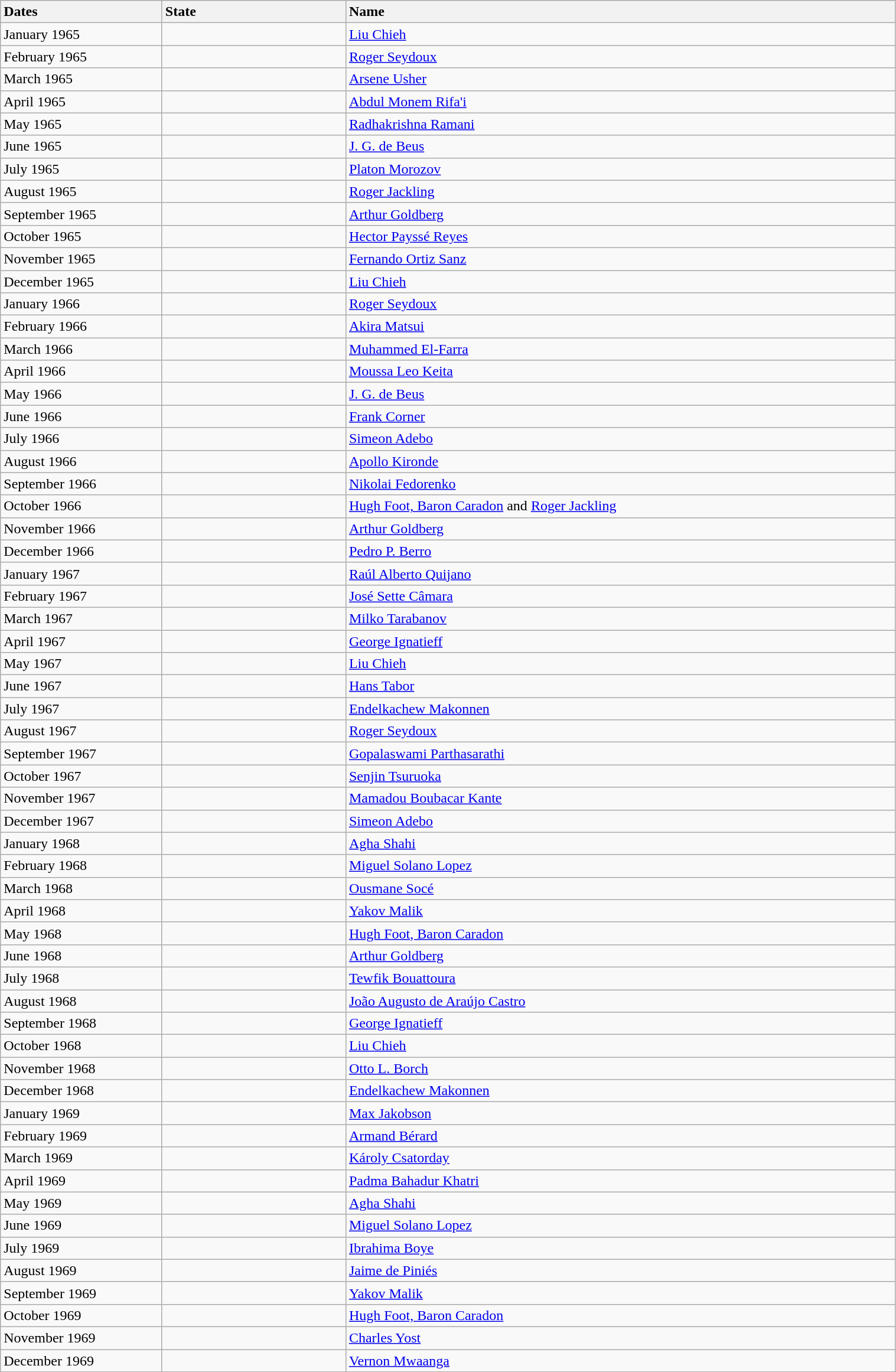<table class="wikitable" width="80%">
<tr>
<th style="text-align:left;width:175px">Dates</th>
<th style="text-align:left;width:200px">State</th>
<th style="text-align:left;">Name</th>
</tr>
<tr>
<td>January 1965</td>
<td></td>
<td><a href='#'>Liu Chieh</a></td>
</tr>
<tr>
<td>February 1965</td>
<td></td>
<td><a href='#'>Roger Seydoux</a></td>
</tr>
<tr>
<td>March 1965</td>
<td></td>
<td><a href='#'>Arsene Usher</a></td>
</tr>
<tr>
<td>April 1965</td>
<td></td>
<td><a href='#'>Abdul Monem Rifa'i</a></td>
</tr>
<tr>
<td>May 1965</td>
<td></td>
<td><a href='#'>Radhakrishna Ramani</a></td>
</tr>
<tr>
<td>June 1965</td>
<td></td>
<td><a href='#'>J. G. de Beus</a></td>
</tr>
<tr>
<td>July 1965</td>
<td></td>
<td><a href='#'>Platon Morozov</a></td>
</tr>
<tr>
<td>August 1965</td>
<td></td>
<td><a href='#'>Roger Jackling</a></td>
</tr>
<tr>
<td>September 1965</td>
<td></td>
<td><a href='#'>Arthur Goldberg</a></td>
</tr>
<tr>
<td>October 1965</td>
<td></td>
<td><a href='#'>Hector Payssé Reyes</a></td>
</tr>
<tr>
<td>November 1965</td>
<td></td>
<td><a href='#'>Fernando Ortiz Sanz</a></td>
</tr>
<tr>
<td>December 1965</td>
<td></td>
<td><a href='#'>Liu Chieh</a></td>
</tr>
<tr>
<td>January 1966</td>
<td></td>
<td><a href='#'>Roger Seydoux</a></td>
</tr>
<tr>
<td>February 1966</td>
<td></td>
<td><a href='#'>Akira Matsui</a></td>
</tr>
<tr>
<td>March 1966</td>
<td></td>
<td><a href='#'>Muhammed El-Farra</a></td>
</tr>
<tr>
<td>April 1966</td>
<td></td>
<td><a href='#'>Moussa Leo Keita</a></td>
</tr>
<tr>
<td>May 1966</td>
<td></td>
<td><a href='#'>J. G. de Beus</a></td>
</tr>
<tr>
<td>June 1966</td>
<td></td>
<td><a href='#'>Frank Corner</a></td>
</tr>
<tr>
<td>July 1966</td>
<td></td>
<td><a href='#'>Simeon Adebo</a></td>
</tr>
<tr>
<td>August 1966</td>
<td></td>
<td><a href='#'>Apollo Kironde</a></td>
</tr>
<tr>
<td>September 1966</td>
<td></td>
<td><a href='#'>Nikolai Fedorenko</a></td>
</tr>
<tr>
<td>October 1966</td>
<td></td>
<td><a href='#'>Hugh Foot, Baron Caradon</a> and <a href='#'>Roger Jackling</a></td>
</tr>
<tr>
<td>November 1966</td>
<td></td>
<td><a href='#'>Arthur Goldberg</a></td>
</tr>
<tr>
<td>December 1966</td>
<td></td>
<td><a href='#'>Pedro P. Berro</a></td>
</tr>
<tr>
<td>January 1967</td>
<td></td>
<td><a href='#'>Raúl Alberto Quijano</a></td>
</tr>
<tr>
<td>February 1967</td>
<td></td>
<td><a href='#'>José Sette Câmara</a></td>
</tr>
<tr>
<td>March 1967</td>
<td></td>
<td><a href='#'>Milko Tarabanov</a></td>
</tr>
<tr>
<td>April 1967</td>
<td></td>
<td><a href='#'>George Ignatieff</a></td>
</tr>
<tr>
<td>May 1967</td>
<td></td>
<td><a href='#'>Liu Chieh</a></td>
</tr>
<tr>
<td>June 1967</td>
<td></td>
<td><a href='#'>Hans Tabor</a></td>
</tr>
<tr>
<td>July 1967</td>
<td></td>
<td><a href='#'>Endelkachew Makonnen</a></td>
</tr>
<tr>
<td>August 1967</td>
<td></td>
<td><a href='#'>Roger Seydoux</a></td>
</tr>
<tr>
<td>September 1967</td>
<td></td>
<td><a href='#'>Gopalaswami Parthasarathi</a></td>
</tr>
<tr>
<td>October 1967</td>
<td></td>
<td><a href='#'>Senjin Tsuruoka</a></td>
</tr>
<tr>
<td>November 1967</td>
<td></td>
<td><a href='#'>Mamadou Boubacar Kante</a></td>
</tr>
<tr>
<td>December 1967</td>
<td></td>
<td><a href='#'>Simeon Adebo</a></td>
</tr>
<tr>
<td>January 1968</td>
<td></td>
<td><a href='#'>Agha Shahi</a></td>
</tr>
<tr>
<td>February 1968</td>
<td></td>
<td><a href='#'>Miguel Solano Lopez</a></td>
</tr>
<tr>
<td>March 1968</td>
<td></td>
<td><a href='#'>Ousmane Socé</a></td>
</tr>
<tr>
<td>April 1968</td>
<td></td>
<td><a href='#'>Yakov Malik</a></td>
</tr>
<tr>
<td>May 1968</td>
<td></td>
<td><a href='#'>Hugh Foot, Baron Caradon</a></td>
</tr>
<tr>
<td>June 1968</td>
<td></td>
<td><a href='#'>Arthur Goldberg</a></td>
</tr>
<tr>
<td>July 1968</td>
<td></td>
<td><a href='#'>Tewfik Bouattoura</a></td>
</tr>
<tr>
<td>August 1968</td>
<td></td>
<td><a href='#'>João Augusto de Araújo Castro</a></td>
</tr>
<tr>
<td>September 1968</td>
<td></td>
<td><a href='#'>George Ignatieff</a></td>
</tr>
<tr>
<td>October 1968</td>
<td></td>
<td><a href='#'>Liu Chieh</a></td>
</tr>
<tr>
<td>November 1968</td>
<td></td>
<td><a href='#'>Otto L. Borch</a></td>
</tr>
<tr>
<td>December 1968</td>
<td></td>
<td><a href='#'>Endelkachew Makonnen</a></td>
</tr>
<tr>
<td>January 1969</td>
<td></td>
<td><a href='#'>Max Jakobson</a></td>
</tr>
<tr>
<td>February 1969</td>
<td></td>
<td><a href='#'>Armand Bérard</a></td>
</tr>
<tr>
<td>March 1969</td>
<td></td>
<td><a href='#'>Károly Csatorday</a></td>
</tr>
<tr>
<td>April 1969</td>
<td></td>
<td><a href='#'>Padma Bahadur Khatri</a></td>
</tr>
<tr>
<td>May 1969</td>
<td></td>
<td><a href='#'>Agha Shahi</a></td>
</tr>
<tr>
<td>June 1969</td>
<td></td>
<td><a href='#'>Miguel Solano Lopez</a></td>
</tr>
<tr>
<td>July 1969</td>
<td></td>
<td><a href='#'>Ibrahima Boye</a></td>
</tr>
<tr>
<td>August 1969</td>
<td></td>
<td><a href='#'>Jaime de Piniés</a></td>
</tr>
<tr>
<td>September 1969</td>
<td></td>
<td><a href='#'>Yakov Malik</a></td>
</tr>
<tr>
<td>October 1969</td>
<td></td>
<td><a href='#'>Hugh Foot, Baron Caradon</a></td>
</tr>
<tr>
<td>November 1969</td>
<td></td>
<td><a href='#'>Charles Yost</a></td>
</tr>
<tr>
<td>December 1969</td>
<td></td>
<td><a href='#'>Vernon Mwaanga</a></td>
</tr>
</table>
